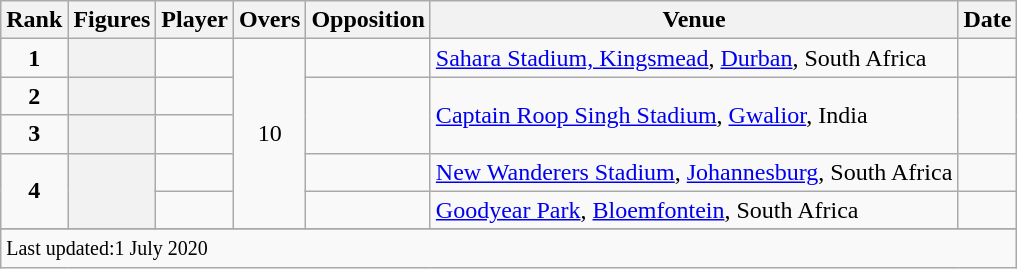<table class="wikitable plainrowheaders sortable">
<tr>
<th scope=col>Rank</th>
<th scope=col>Figures</th>
<th scope=col>Player</th>
<th scope=col>Overs</th>
<th scope=col>Opposition</th>
<th scope=col>Venue</th>
<th scope=col>Date</th>
</tr>
<tr>
<td scope=row style=text-align:center;><strong>1</strong></td>
<th scope=row style=text-align:center;></th>
<td></td>
<td align=center rowspan=5>10</td>
<td></td>
<td><a href='#'>Sahara Stadium, Kingsmead</a>, <a href='#'>Durban</a>, South Africa</td>
<td></td>
</tr>
<tr>
<td align=center><strong>2</strong></td>
<th scope=row style=text-align:center;></th>
<td></td>
<td rowspan=2></td>
<td rowspan=2><a href='#'>Captain Roop Singh Stadium</a>, <a href='#'>Gwalior</a>, India</td>
<td rowspan=2></td>
</tr>
<tr>
<td align=center><strong>3</strong></td>
<th scope=row style=text-align:center;></th>
<td></td>
</tr>
<tr>
<td align=center rowspan=2><strong>4</strong></td>
<th scope=row style=text-align:center; rowspan=2></th>
<td></td>
<td></td>
<td><a href='#'>New Wanderers Stadium</a>, <a href='#'>Johannesburg</a>, South Africa</td>
<td></td>
</tr>
<tr>
<td></td>
<td></td>
<td><a href='#'>Goodyear Park</a>, <a href='#'>Bloemfontein</a>, South Africa</td>
<td></td>
</tr>
<tr>
</tr>
<tr class=sortbottom>
<td colspan=7><small>Last updated:1 July 2020</small></td>
</tr>
</table>
